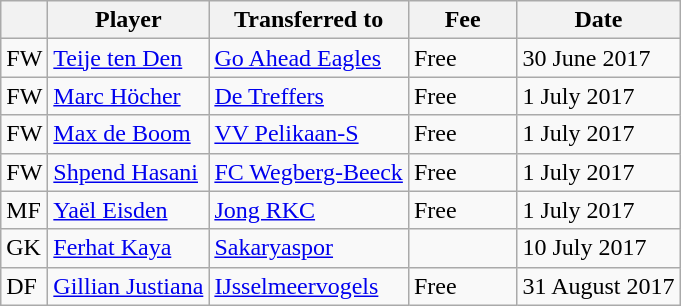<table class="wikitable plainrowheaders sortable">
<tr>
<th></th>
<th scope="col">Player</th>
<th>Transferred to</th>
<th style="width: 65px;">Fee</th>
<th scope="col">Date</th>
</tr>
<tr>
<td>FW</td>
<td> <a href='#'>Teije ten Den</a></td>
<td> <a href='#'>Go Ahead Eagles</a></td>
<td>Free</td>
<td>30 June 2017</td>
</tr>
<tr>
<td>FW</td>
<td> <a href='#'>Marc Höcher</a></td>
<td> <a href='#'>De Treffers</a></td>
<td>Free</td>
<td>1 July 2017</td>
</tr>
<tr>
<td>FW</td>
<td> <a href='#'>Max de Boom</a></td>
<td> <a href='#'>VV Pelikaan-S</a></td>
<td>Free</td>
<td>1 July 2017</td>
</tr>
<tr>
<td>FW</td>
<td> <a href='#'>Shpend Hasani</a></td>
<td> <a href='#'>FC Wegberg-Beeck</a></td>
<td>Free</td>
<td>1 July 2017</td>
</tr>
<tr>
<td>MF</td>
<td> <a href='#'>Yaël Eisden</a></td>
<td> <a href='#'>Jong RKC</a></td>
<td>Free</td>
<td>1 July 2017</td>
</tr>
<tr>
<td>GK</td>
<td> <a href='#'>Ferhat Kaya</a></td>
<td> <a href='#'>Sakaryaspor</a></td>
<td></td>
<td>10 July 2017</td>
</tr>
<tr>
<td>DF</td>
<td> <a href='#'>Gillian Justiana</a></td>
<td> <a href='#'>IJsselmeervogels</a></td>
<td>Free</td>
<td>31 August 2017</td>
</tr>
</table>
